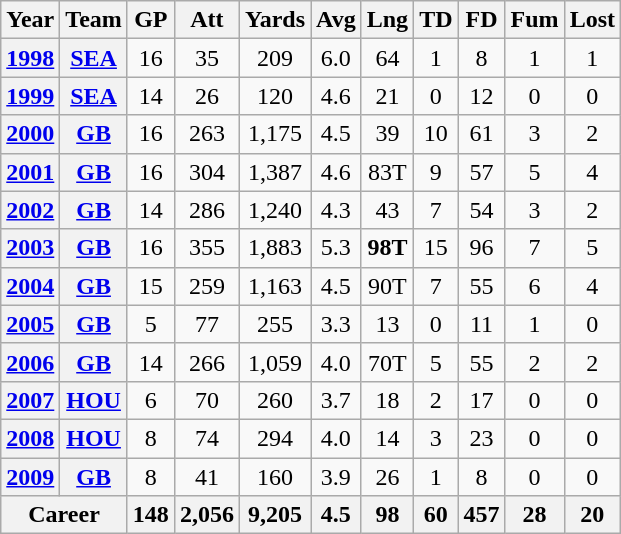<table class=wikitable style="text-align:center;">
<tr>
<th>Year</th>
<th>Team</th>
<th>GP</th>
<th>Att</th>
<th>Yards</th>
<th>Avg</th>
<th>Lng</th>
<th>TD</th>
<th>FD</th>
<th>Fum</th>
<th>Lost</th>
</tr>
<tr>
<th><a href='#'>1998</a></th>
<th><a href='#'>SEA</a></th>
<td>16</td>
<td>35</td>
<td>209</td>
<td>6.0</td>
<td>64</td>
<td>1</td>
<td>8</td>
<td>1</td>
<td>1</td>
</tr>
<tr>
<th><a href='#'>1999</a></th>
<th><a href='#'>SEA</a></th>
<td>14</td>
<td>26</td>
<td>120</td>
<td>4.6</td>
<td>21</td>
<td>0</td>
<td>12</td>
<td>0</td>
<td>0</td>
</tr>
<tr>
<th><a href='#'>2000</a></th>
<th><a href='#'>GB</a></th>
<td>16</td>
<td>263</td>
<td>1,175</td>
<td>4.5</td>
<td>39</td>
<td>10</td>
<td>61</td>
<td>3</td>
<td>2</td>
</tr>
<tr>
<th><a href='#'>2001</a></th>
<th><a href='#'>GB</a></th>
<td>16</td>
<td>304</td>
<td>1,387</td>
<td>4.6</td>
<td>83T</td>
<td>9</td>
<td>57</td>
<td>5</td>
<td>4</td>
</tr>
<tr>
<th><a href='#'>2002</a></th>
<th><a href='#'>GB</a></th>
<td>14</td>
<td>286</td>
<td>1,240</td>
<td>4.3</td>
<td>43</td>
<td>7</td>
<td>54</td>
<td>3</td>
<td>2</td>
</tr>
<tr>
<th><a href='#'>2003</a></th>
<th><a href='#'>GB</a></th>
<td>16</td>
<td>355</td>
<td>1,883</td>
<td>5.3</td>
<td><strong>98T</strong></td>
<td>15</td>
<td>96</td>
<td>7</td>
<td>5</td>
</tr>
<tr>
<th><a href='#'>2004</a></th>
<th><a href='#'>GB</a></th>
<td>15</td>
<td>259</td>
<td>1,163</td>
<td>4.5</td>
<td>90T</td>
<td>7</td>
<td>55</td>
<td>6</td>
<td>4</td>
</tr>
<tr>
<th><a href='#'>2005</a></th>
<th><a href='#'>GB</a></th>
<td>5</td>
<td>77</td>
<td>255</td>
<td>3.3</td>
<td>13</td>
<td>0</td>
<td>11</td>
<td>1</td>
<td>0</td>
</tr>
<tr>
<th><a href='#'>2006</a></th>
<th><a href='#'>GB</a></th>
<td>14</td>
<td>266</td>
<td>1,059</td>
<td>4.0</td>
<td>70T</td>
<td>5</td>
<td>55</td>
<td>2</td>
<td>2</td>
</tr>
<tr>
<th><a href='#'>2007</a></th>
<th><a href='#'>HOU</a></th>
<td>6</td>
<td>70</td>
<td>260</td>
<td>3.7</td>
<td>18</td>
<td>2</td>
<td>17</td>
<td>0</td>
<td>0</td>
</tr>
<tr>
<th><a href='#'>2008</a></th>
<th><a href='#'>HOU</a></th>
<td>8</td>
<td>74</td>
<td>294</td>
<td>4.0</td>
<td>14</td>
<td>3</td>
<td>23</td>
<td>0</td>
<td>0</td>
</tr>
<tr>
<th><a href='#'>2009</a></th>
<th><a href='#'>GB</a></th>
<td>8</td>
<td>41</td>
<td>160</td>
<td>3.9</td>
<td>26</td>
<td>1</td>
<td>8</td>
<td>0</td>
<td>0</td>
</tr>
<tr>
<th colspan="2">Career</th>
<th>148</th>
<th>2,056</th>
<th>9,205</th>
<th>4.5</th>
<th>98</th>
<th>60</th>
<th>457</th>
<th>28</th>
<th>20</th>
</tr>
</table>
